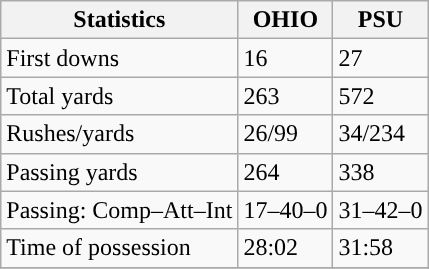<table class="wikitable" style="float: left;">
<tr>
<th>Statistics</th>
<th>OHIO</th>
<th>PSU</th>
</tr>
<tr>
<td>First downs</td>
<td>16</td>
<td>27</td>
</tr>
<tr>
<td>Total yards</td>
<td>263</td>
<td>572</td>
</tr>
<tr>
<td>Rushes/yards</td>
<td>26/99</td>
<td>34/234</td>
</tr>
<tr>
<td>Passing yards</td>
<td>264</td>
<td>338</td>
</tr>
<tr>
<td>Passing: Comp–Att–Int</td>
<td>17–40–0</td>
<td>31–42–0</td>
</tr>
<tr>
<td>Time of possession</td>
<td>28:02</td>
<td>31:58</td>
</tr>
<tr>
</tr>
</table>
